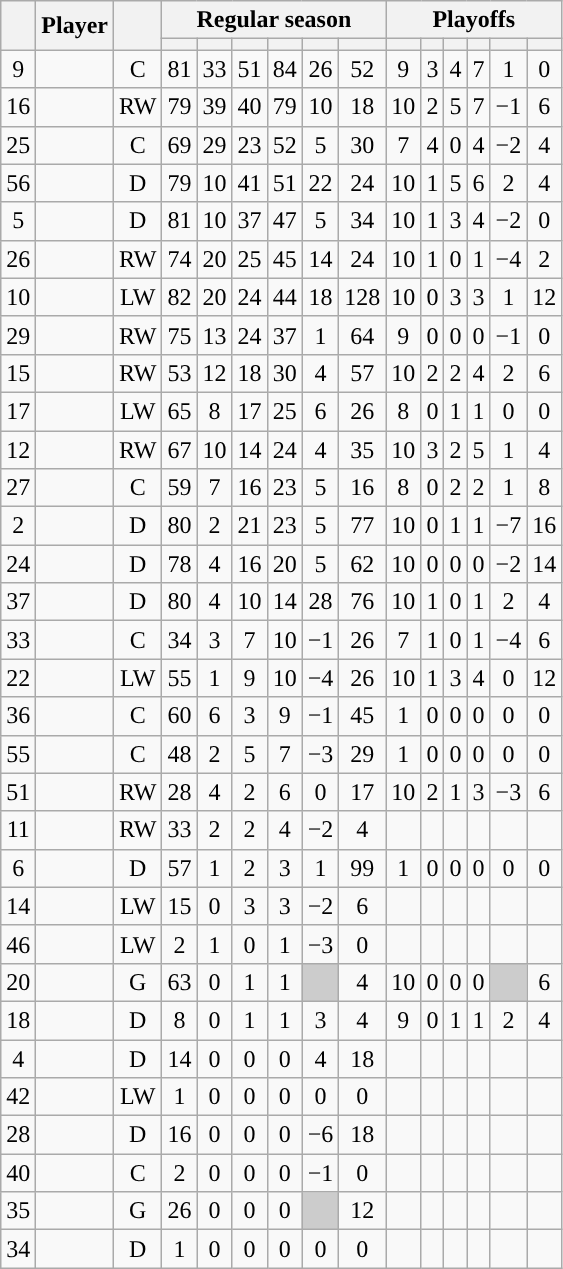<table class="wikitable sortable plainrowheaders" style="text-align:center;">
<tr>
<th scope="col" data-sort-type="number" rowspan="2"></th>
<th scope="col" rowspan="2">Player</th>
<th scope="col" rowspan="2"></th>
<th scope=colgroup colspan=6>Regular season</th>
<th scope=colgroup colspan=6>Playoffs</th>
</tr>
<tr>
<th scope="col" data-sort-type="number"></th>
<th scope="col" data-sort-type="number"></th>
<th scope="col" data-sort-type="number"></th>
<th scope="col" data-sort-type="number"></th>
<th scope="col" data-sort-type="number"></th>
<th scope="col" data-sort-type="number"></th>
<th scope="col" data-sort-type="number"></th>
<th scope="col" data-sort-type="number"></th>
<th scope="col" data-sort-type="number"></th>
<th scope="col" data-sort-type="number"></th>
<th scope="col" data-sort-type="number"></th>
<th scope="col" data-sort-type="number"></th>
</tr>
<tr>
<td scope="row">9</td>
<td align="left"></td>
<td>C</td>
<td>81</td>
<td>33</td>
<td>51</td>
<td>84</td>
<td>26</td>
<td>52</td>
<td>9</td>
<td>3</td>
<td>4</td>
<td>7</td>
<td>1</td>
<td>0</td>
</tr>
<tr>
<td scope="row">16</td>
<td align="left"></td>
<td>RW</td>
<td>79</td>
<td>39</td>
<td>40</td>
<td>79</td>
<td>10</td>
<td>18</td>
<td>10</td>
<td>2</td>
<td>5</td>
<td>7</td>
<td>−1</td>
<td>6</td>
</tr>
<tr>
<td scope="row">25</td>
<td align="left"></td>
<td>C</td>
<td>69</td>
<td>29</td>
<td>23</td>
<td>52</td>
<td>5</td>
<td>30</td>
<td>7</td>
<td>4</td>
<td>0</td>
<td>4</td>
<td>−2</td>
<td>4</td>
</tr>
<tr>
<td scope="row">56</td>
<td align="left"></td>
<td>D</td>
<td>79</td>
<td>10</td>
<td>41</td>
<td>51</td>
<td>22</td>
<td>24</td>
<td>10</td>
<td>1</td>
<td>5</td>
<td>6</td>
<td>2</td>
<td>4</td>
</tr>
<tr>
<td scope="row">5</td>
<td align="left"></td>
<td>D</td>
<td>81</td>
<td>10</td>
<td>37</td>
<td>47</td>
<td>5</td>
<td>34</td>
<td>10</td>
<td>1</td>
<td>3</td>
<td>4</td>
<td>−2</td>
<td>0</td>
</tr>
<tr>
<td scope="row">26</td>
<td align="left"></td>
<td>RW</td>
<td>74</td>
<td>20</td>
<td>25</td>
<td>45</td>
<td>14</td>
<td>24</td>
<td>10</td>
<td>1</td>
<td>0</td>
<td>1</td>
<td>−4</td>
<td>2</td>
</tr>
<tr>
<td scope="row">10</td>
<td align="left"></td>
<td>LW</td>
<td>82</td>
<td>20</td>
<td>24</td>
<td>44</td>
<td>18</td>
<td>128</td>
<td>10</td>
<td>0</td>
<td>3</td>
<td>3</td>
<td>1</td>
<td>12</td>
</tr>
<tr>
<td scope="row">29</td>
<td align="left"></td>
<td>RW</td>
<td>75</td>
<td>13</td>
<td>24</td>
<td>37</td>
<td>1</td>
<td>64</td>
<td>9</td>
<td>0</td>
<td>0</td>
<td>0</td>
<td>−1</td>
<td>0</td>
</tr>
<tr>
<td scope="row">15</td>
<td align="left"></td>
<td>RW</td>
<td>53</td>
<td>12</td>
<td>18</td>
<td>30</td>
<td>4</td>
<td>57</td>
<td>10</td>
<td>2</td>
<td>2</td>
<td>4</td>
<td>2</td>
<td>6</td>
</tr>
<tr>
<td scope="row">17</td>
<td align="left"></td>
<td>LW</td>
<td>65</td>
<td>8</td>
<td>17</td>
<td>25</td>
<td>6</td>
<td>26</td>
<td>8</td>
<td>0</td>
<td>1</td>
<td>1</td>
<td>0</td>
<td>0</td>
</tr>
<tr>
<td scope="row">12</td>
<td align="left"></td>
<td>RW</td>
<td>67</td>
<td>10</td>
<td>14</td>
<td>24</td>
<td>4</td>
<td>35</td>
<td>10</td>
<td>3</td>
<td>2</td>
<td>5</td>
<td>1</td>
<td>4</td>
</tr>
<tr>
<td scope="row">27</td>
<td align="left"></td>
<td>C</td>
<td>59</td>
<td>7</td>
<td>16</td>
<td>23</td>
<td>5</td>
<td>16</td>
<td>8</td>
<td>0</td>
<td>2</td>
<td>2</td>
<td>1</td>
<td>8</td>
</tr>
<tr>
<td scope="row">2</td>
<td align="left"></td>
<td>D</td>
<td>80</td>
<td>2</td>
<td>21</td>
<td>23</td>
<td>5</td>
<td>77</td>
<td>10</td>
<td>0</td>
<td>1</td>
<td>1</td>
<td>−7</td>
<td>16</td>
</tr>
<tr>
<td scope="row">24</td>
<td align="left"></td>
<td>D</td>
<td>78</td>
<td>4</td>
<td>16</td>
<td>20</td>
<td>5</td>
<td>62</td>
<td>10</td>
<td>0</td>
<td>0</td>
<td>0</td>
<td>−2</td>
<td>14</td>
</tr>
<tr>
<td scope="row">37</td>
<td align="left"></td>
<td>D</td>
<td>80</td>
<td>4</td>
<td>10</td>
<td>14</td>
<td>28</td>
<td>76</td>
<td>10</td>
<td>1</td>
<td>0</td>
<td>1</td>
<td>2</td>
<td>4</td>
</tr>
<tr>
<td scope="row">33</td>
<td align="left"></td>
<td>C</td>
<td>34</td>
<td>3</td>
<td>7</td>
<td>10</td>
<td>−1</td>
<td>26</td>
<td>7</td>
<td>1</td>
<td>0</td>
<td>1</td>
<td>−4</td>
<td>6</td>
</tr>
<tr>
<td scope="row">22</td>
<td align="left"></td>
<td>LW</td>
<td>55</td>
<td>1</td>
<td>9</td>
<td>10</td>
<td>−4</td>
<td>26</td>
<td>10</td>
<td>1</td>
<td>3</td>
<td>4</td>
<td>0</td>
<td>12</td>
</tr>
<tr>
<td scope="row">36</td>
<td align="left"></td>
<td>C</td>
<td>60</td>
<td>6</td>
<td>3</td>
<td>9</td>
<td>−1</td>
<td>45</td>
<td>1</td>
<td>0</td>
<td>0</td>
<td>0</td>
<td>0</td>
<td>0</td>
</tr>
<tr>
<td scope="row">55</td>
<td align="left"></td>
<td>C</td>
<td>48</td>
<td>2</td>
<td>5</td>
<td>7</td>
<td>−3</td>
<td>29</td>
<td>1</td>
<td>0</td>
<td>0</td>
<td>0</td>
<td>0</td>
<td>0</td>
</tr>
<tr>
<td scope="row">51</td>
<td align="left"></td>
<td>RW</td>
<td>28</td>
<td>4</td>
<td>2</td>
<td>6</td>
<td>0</td>
<td>17</td>
<td>10</td>
<td>2</td>
<td>1</td>
<td>3</td>
<td>−3</td>
<td>6</td>
</tr>
<tr>
<td scope="row">11</td>
<td align="left"></td>
<td>RW</td>
<td>33</td>
<td>2</td>
<td>2</td>
<td>4</td>
<td>−2</td>
<td>4</td>
<td></td>
<td></td>
<td></td>
<td></td>
<td></td>
<td></td>
</tr>
<tr>
<td scope="row">6</td>
<td align="left"></td>
<td>D</td>
<td>57</td>
<td>1</td>
<td>2</td>
<td>3</td>
<td>1</td>
<td>99</td>
<td>1</td>
<td>0</td>
<td>0</td>
<td>0</td>
<td>0</td>
<td>0</td>
</tr>
<tr>
<td scope="row">14</td>
<td align="left"></td>
<td>LW</td>
<td>15</td>
<td>0</td>
<td>3</td>
<td>3</td>
<td>−2</td>
<td>6</td>
<td></td>
<td></td>
<td></td>
<td></td>
<td></td>
<td></td>
</tr>
<tr>
<td scope="row">46</td>
<td align="left"></td>
<td>LW</td>
<td>2</td>
<td>1</td>
<td>0</td>
<td>1</td>
<td>−3</td>
<td>0</td>
<td></td>
<td></td>
<td></td>
<td></td>
<td></td>
<td></td>
</tr>
<tr>
<td scope="row">20</td>
<td align="left"></td>
<td>G</td>
<td>63</td>
<td>0</td>
<td>1</td>
<td>1</td>
<td style="background:#ccc"></td>
<td>4</td>
<td>10</td>
<td>0</td>
<td>0</td>
<td>0</td>
<td style="background:#ccc"></td>
<td>6</td>
</tr>
<tr>
<td scope="row">18</td>
<td align="left"></td>
<td>D</td>
<td>8</td>
<td>0</td>
<td>1</td>
<td>1</td>
<td>3</td>
<td>4</td>
<td>9</td>
<td>0</td>
<td>1</td>
<td>1</td>
<td>2</td>
<td>4</td>
</tr>
<tr>
<td scope="row">4</td>
<td align="left"></td>
<td>D</td>
<td>14</td>
<td>0</td>
<td>0</td>
<td>0</td>
<td>4</td>
<td>18</td>
<td></td>
<td></td>
<td></td>
<td></td>
<td></td>
<td></td>
</tr>
<tr>
<td scope="row">42</td>
<td align="left"></td>
<td>LW</td>
<td>1</td>
<td>0</td>
<td>0</td>
<td>0</td>
<td>0</td>
<td>0</td>
<td></td>
<td></td>
<td></td>
<td></td>
<td></td>
<td></td>
</tr>
<tr>
<td scope="row">28</td>
<td align="left"></td>
<td>D</td>
<td>16</td>
<td>0</td>
<td>0</td>
<td>0</td>
<td>−6</td>
<td>18</td>
<td></td>
<td></td>
<td></td>
<td></td>
<td></td>
<td></td>
</tr>
<tr>
<td scope="row">40</td>
<td align="left"></td>
<td>C</td>
<td>2</td>
<td>0</td>
<td>0</td>
<td>0</td>
<td>−1</td>
<td>0</td>
<td></td>
<td></td>
<td></td>
<td></td>
<td></td>
<td></td>
</tr>
<tr>
<td scope="row">35</td>
<td align="left"></td>
<td>G</td>
<td>26</td>
<td>0</td>
<td>0</td>
<td>0</td>
<td style="background:#ccc"></td>
<td>12</td>
<td></td>
<td></td>
<td></td>
<td></td>
<td></td>
<td></td>
</tr>
<tr>
<td scope="row">34</td>
<td align="left"></td>
<td>D</td>
<td>1</td>
<td>0</td>
<td>0</td>
<td>0</td>
<td>0</td>
<td>0</td>
<td></td>
<td></td>
<td></td>
<td></td>
<td></td>
<td></td>
</tr>
</table>
